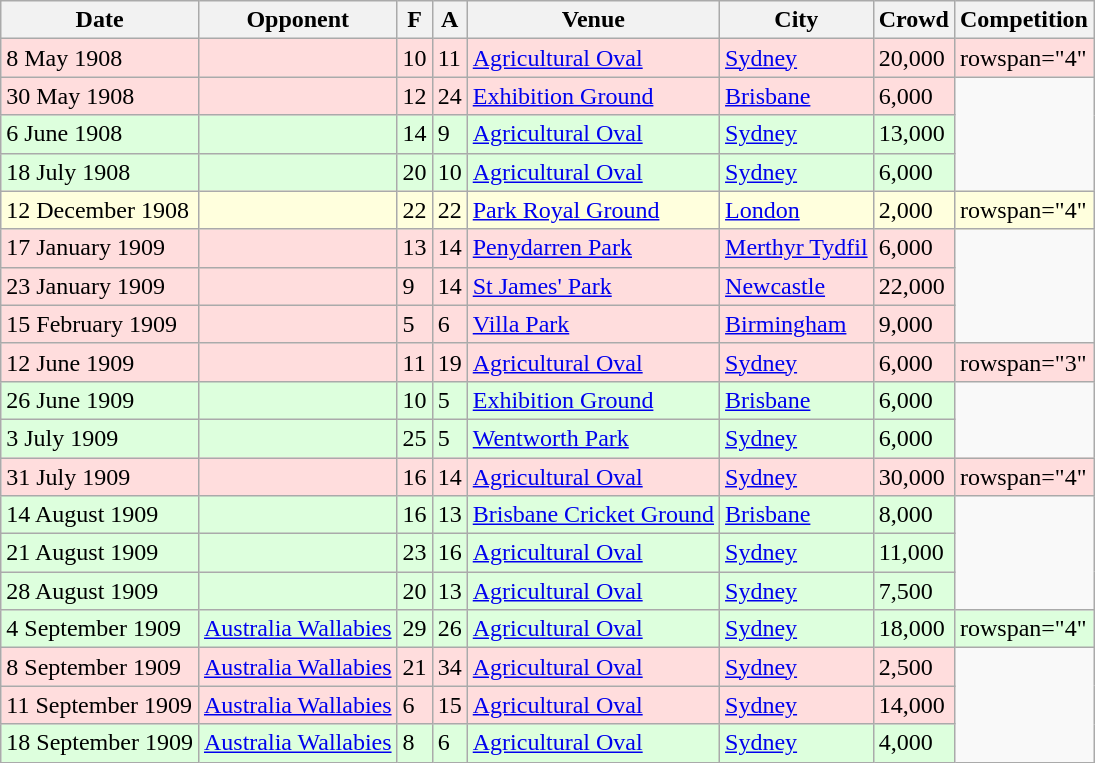<table class="wikitable sortable">
<tr>
<th>Date</th>
<th>Opponent</th>
<th>F</th>
<th>A</th>
<th>Venue</th>
<th>City</th>
<th>Crowd</th>
<th>Competition</th>
</tr>
<tr style="background:#ffdddd;">
<td>8 May 1908</td>
<td></td>
<td>10</td>
<td>11</td>
<td><a href='#'>Agricultural Oval</a></td>
<td><a href='#'>Sydney</a></td>
<td>20,000</td>
<td>rowspan="4"</td>
</tr>
<tr style="background:#ffdddd;">
<td>30 May 1908</td>
<td></td>
<td>12</td>
<td>24</td>
<td><a href='#'>Exhibition Ground</a></td>
<td><a href='#'>Brisbane</a></td>
<td>6,000</td>
</tr>
<tr style="background:#ddffdd;">
<td>6 June 1908</td>
<td></td>
<td>14</td>
<td>9</td>
<td><a href='#'>Agricultural Oval</a></td>
<td><a href='#'>Sydney</a></td>
<td>13,000</td>
</tr>
<tr style="background:#ddffdd;">
<td>18 July 1908</td>
<td></td>
<td>20</td>
<td>10</td>
<td><a href='#'>Agricultural Oval</a></td>
<td><a href='#'>Sydney</a></td>
<td>6,000</td>
</tr>
<tr style="background:#ffffdd;">
<td>12 December 1908</td>
<td></td>
<td>22</td>
<td>22</td>
<td><a href='#'>Park Royal Ground</a></td>
<td><a href='#'>London</a></td>
<td>2,000</td>
<td>rowspan="4"</td>
</tr>
<tr style="background:#ffdddd;">
<td>17 January 1909</td>
<td></td>
<td>13</td>
<td>14</td>
<td><a href='#'>Penydarren Park</a></td>
<td><a href='#'>Merthyr Tydfil</a></td>
<td>6,000</td>
</tr>
<tr style="background:#ffdddd;">
<td>23 January 1909</td>
<td></td>
<td>9</td>
<td>14</td>
<td><a href='#'>St James' Park</a></td>
<td><a href='#'>Newcastle</a></td>
<td>22,000</td>
</tr>
<tr style="background:#ffdddd;">
<td>15 February 1909</td>
<td></td>
<td>5</td>
<td>6</td>
<td><a href='#'>Villa Park</a></td>
<td><a href='#'>Birmingham</a></td>
<td>9,000</td>
</tr>
<tr style="background:#ffdddd;">
<td>12 June 1909</td>
<td></td>
<td>11</td>
<td>19</td>
<td><a href='#'>Agricultural Oval</a></td>
<td><a href='#'>Sydney</a></td>
<td>6,000</td>
<td>rowspan="3"</td>
</tr>
<tr style="background:#ddffdd;">
<td>26 June 1909</td>
<td></td>
<td>10</td>
<td>5</td>
<td><a href='#'>Exhibition Ground</a></td>
<td><a href='#'>Brisbane</a></td>
<td>6,000</td>
</tr>
<tr style="background:#ddffdd;">
<td>3 July 1909</td>
<td></td>
<td>25</td>
<td>5</td>
<td><a href='#'>Wentworth Park</a></td>
<td><a href='#'>Sydney</a></td>
<td>6,000</td>
</tr>
<tr style="background:#ffdddd;">
<td>31 July 1909</td>
<td></td>
<td>16</td>
<td>14</td>
<td><a href='#'>Agricultural Oval</a></td>
<td><a href='#'>Sydney</a></td>
<td>30,000</td>
<td>rowspan="4"</td>
</tr>
<tr style="background:#ddffdd;">
<td>14 August 1909</td>
<td></td>
<td>16</td>
<td>13</td>
<td><a href='#'>Brisbane Cricket Ground</a></td>
<td><a href='#'>Brisbane</a></td>
<td>8,000</td>
</tr>
<tr style="background:#ddffdd;">
<td>21 August 1909</td>
<td></td>
<td>23</td>
<td>16</td>
<td><a href='#'>Agricultural Oval</a></td>
<td><a href='#'>Sydney</a></td>
<td>11,000</td>
</tr>
<tr style="background:#ddffdd;">
<td>28 August 1909</td>
<td></td>
<td>20</td>
<td>13</td>
<td><a href='#'>Agricultural Oval</a></td>
<td><a href='#'>Sydney</a></td>
<td>7,500</td>
</tr>
<tr style="background:#ddffdd;">
<td>4 September 1909</td>
<td> <a href='#'>Australia Wallabies</a></td>
<td>29</td>
<td>26</td>
<td><a href='#'>Agricultural Oval</a></td>
<td><a href='#'>Sydney</a></td>
<td>18,000</td>
<td>rowspan="4"</td>
</tr>
<tr style="background:#ffdddd;">
<td>8 September 1909</td>
<td> <a href='#'>Australia Wallabies</a></td>
<td>21</td>
<td>34</td>
<td><a href='#'>Agricultural Oval</a></td>
<td><a href='#'>Sydney</a></td>
<td>2,500</td>
</tr>
<tr style="background:#ffdddd;">
<td>11 September 1909</td>
<td> <a href='#'>Australia Wallabies</a></td>
<td>6</td>
<td>15</td>
<td><a href='#'>Agricultural Oval</a></td>
<td><a href='#'>Sydney</a></td>
<td>14,000</td>
</tr>
<tr style="background:#ddffdd;">
<td>18 September 1909</td>
<td> <a href='#'>Australia Wallabies</a></td>
<td>8</td>
<td>6</td>
<td><a href='#'>Agricultural Oval</a></td>
<td><a href='#'>Sydney</a></td>
<td>4,000</td>
</tr>
</table>
